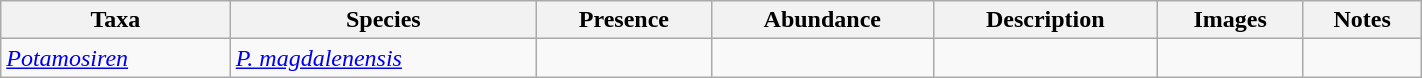<table class="wikitable sortable" align="center" width="75%">
<tr>
<th>Taxa</th>
<th>Species</th>
<th>Presence</th>
<th>Abundance</th>
<th>Description</th>
<th>Images</th>
<th>Notes</th>
</tr>
<tr>
<td><em><a href='#'>Potamosiren</a></em></td>
<td><em><a href='#'>P. magdalenensis</a></em></td>
<td></td>
<td></td>
<td></td>
<td></td>
<td></td>
</tr>
</table>
